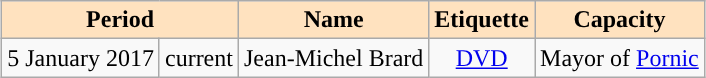<table class="wikitable" align="center" style="margin-left: auto; margin-right: auto;">
<tr>
<th style="background:#ffe2bf" colspan="2">Period</th>
<th style="background:#ffe2bf">Name</th>
<th style="background:#ffe2bf">Etiquette</th>
<th style="background:#ffe2bf">Capacity</th>
</tr>
<tr>
<td align="center">5 January 2017</td>
<td align="center">current</td>
<td>Jean-Michel Brard</td>
<td align="center" style="background: "><a href='#'>DVD</a></td>
<td>Mayor of <a href='#'>Pornic</a></td>
</tr>
</table>
